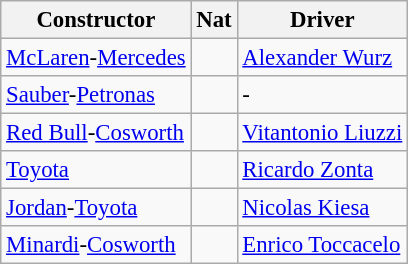<table class="wikitable" style="font-size: 95%">
<tr>
<th>Constructor</th>
<th>Nat</th>
<th>Driver</th>
</tr>
<tr>
<td><a href='#'>McLaren</a>-<a href='#'>Mercedes</a></td>
<td></td>
<td><a href='#'>Alexander Wurz</a></td>
</tr>
<tr>
<td><a href='#'>Sauber</a>-<a href='#'>Petronas</a></td>
<td></td>
<td>-</td>
</tr>
<tr>
<td><a href='#'>Red Bull</a>-<a href='#'>Cosworth</a></td>
<td></td>
<td><a href='#'>Vitantonio Liuzzi</a></td>
</tr>
<tr>
<td><a href='#'>Toyota</a></td>
<td></td>
<td><a href='#'>Ricardo Zonta</a></td>
</tr>
<tr>
<td><a href='#'>Jordan</a>-<a href='#'>Toyota</a></td>
<td></td>
<td><a href='#'>Nicolas Kiesa</a></td>
</tr>
<tr>
<td><a href='#'>Minardi</a>-<a href='#'>Cosworth</a></td>
<td></td>
<td><a href='#'>Enrico Toccacelo</a></td>
</tr>
</table>
